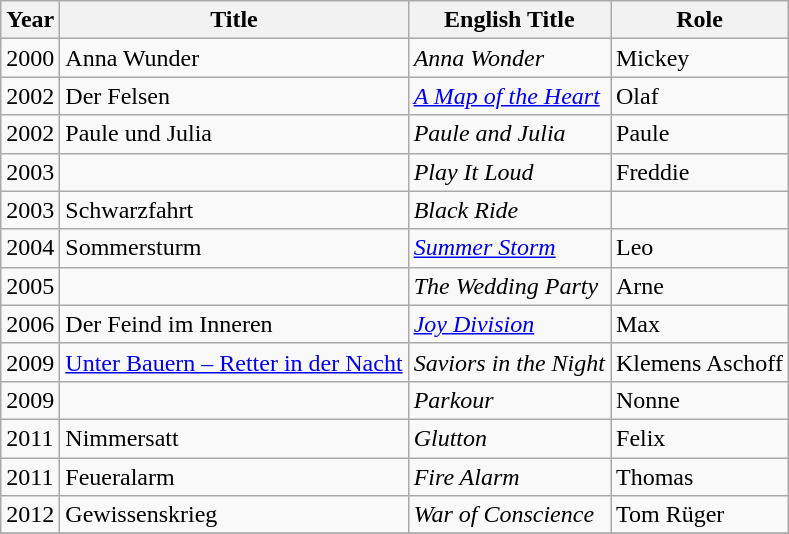<table class=wikitable sortable>
<tr>
<th>Year</th>
<th>Title</th>
<th>English Title</th>
<th>Role</th>
</tr>
<tr>
<td>2000</td>
<td>Anna Wunder</td>
<td><em>Anna Wonder</em></td>
<td>Mickey</td>
</tr>
<tr>
<td>2002</td>
<td>Der Felsen</td>
<td><em><a href='#'>A Map of the Heart</a></em></td>
<td>Olaf</td>
</tr>
<tr>
<td>2002</td>
<td>Paule und Julia</td>
<td><em>Paule and Julia</em></td>
<td>Paule</td>
</tr>
<tr>
<td>2003</td>
<td></td>
<td><em>Play It Loud</em></td>
<td>Freddie</td>
</tr>
<tr>
<td>2003</td>
<td>Schwarzfahrt</td>
<td><em>Black Ride</em></td>
<td></td>
</tr>
<tr>
<td>2004</td>
<td>Sommersturm</td>
<td><a href='#'><em>Summer Storm</em></a></td>
<td>Leo</td>
</tr>
<tr>
<td>2005</td>
<td></td>
<td><em>The Wedding Party</em></td>
<td>Arne</td>
</tr>
<tr>
<td>2006</td>
<td>Der Feind im Inneren</td>
<td><a href='#'><em>Joy Division</em></a></td>
<td>Max</td>
</tr>
<tr>
<td>2009</td>
<td><a href='#'>Unter Bauern – Retter in der Nacht</a></td>
<td><em>Saviors in the Night</em></td>
<td>Klemens Aschoff</td>
</tr>
<tr>
<td>2009</td>
<td></td>
<td><em>Parkour</em></td>
<td>Nonne</td>
</tr>
<tr>
<td>2011</td>
<td>Nimmersatt</td>
<td><em>Glutton</em></td>
<td>Felix</td>
</tr>
<tr>
<td>2011</td>
<td>Feueralarm</td>
<td><em>Fire Alarm</em></td>
<td>Thomas</td>
</tr>
<tr>
<td>2012</td>
<td>Gewissenskrieg</td>
<td><em>War of Conscience</em></td>
<td>Tom Rüger</td>
</tr>
<tr>
</tr>
</table>
